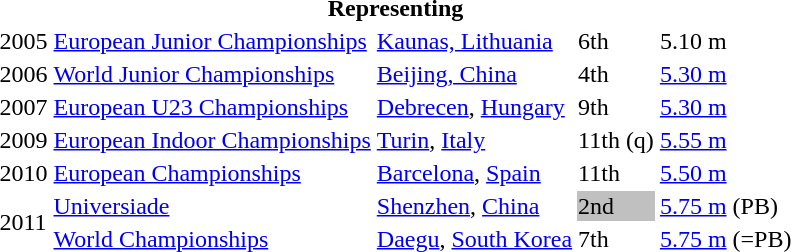<table>
<tr>
<th colspan="6">Representing </th>
</tr>
<tr>
<td>2005</td>
<td><a href='#'>European Junior Championships</a></td>
<td><a href='#'>Kaunas, Lithuania</a></td>
<td>6th</td>
<td>5.10 m</td>
</tr>
<tr>
<td>2006</td>
<td><a href='#'>World Junior Championships</a></td>
<td><a href='#'>Beijing, China</a></td>
<td>4th</td>
<td><a href='#'>5.30 m</a></td>
</tr>
<tr>
<td>2007</td>
<td><a href='#'>European U23 Championships</a></td>
<td><a href='#'>Debrecen</a>, <a href='#'>Hungary</a></td>
<td>9th</td>
<td><a href='#'>5.30 m</a></td>
</tr>
<tr>
<td>2009</td>
<td><a href='#'>European Indoor Championships</a></td>
<td><a href='#'>Turin</a>, <a href='#'>Italy</a></td>
<td>11th (q)</td>
<td><a href='#'>5.55 m</a></td>
</tr>
<tr>
<td>2010</td>
<td><a href='#'>European Championships</a></td>
<td><a href='#'>Barcelona</a>, <a href='#'>Spain</a></td>
<td>11th</td>
<td><a href='#'>5.50 m</a></td>
</tr>
<tr>
<td rowspan=2>2011</td>
<td><a href='#'>Universiade</a></td>
<td><a href='#'>Shenzhen</a>, <a href='#'>China</a></td>
<td bgcolor=silver>2nd</td>
<td><a href='#'>5.75 m</a> (PB)</td>
</tr>
<tr>
<td><a href='#'>World Championships</a></td>
<td><a href='#'>Daegu</a>, <a href='#'>South Korea</a></td>
<td>7th</td>
<td><a href='#'>5.75 m</a> (=PB)</td>
</tr>
</table>
